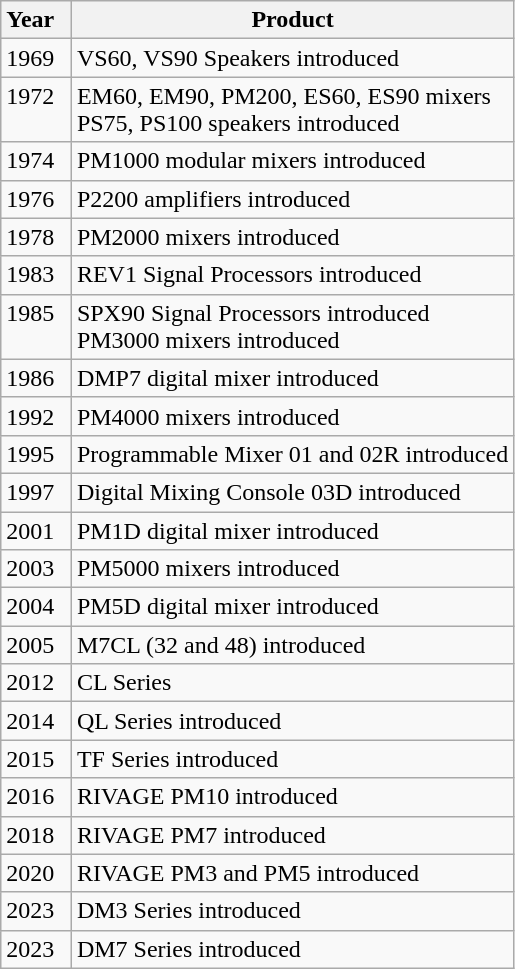<table class="wikitable">
<tr>
<th>Year  </th>
<th>Product</th>
</tr>
<tr>
<td>1969</td>
<td>VS60, VS90 Speakers introduced</td>
</tr>
<tr style="vertical-align:top;">
<td>1972</td>
<td>EM60, EM90, PM200, ES60, ES90 mixers<br>PS75, PS100 speakers introduced</td>
</tr>
<tr>
<td>1974</td>
<td>PM1000 modular mixers introduced</td>
</tr>
<tr>
<td>1976</td>
<td>P2200 amplifiers introduced</td>
</tr>
<tr>
<td>1978</td>
<td>PM2000 mixers introduced</td>
</tr>
<tr>
<td>1983</td>
<td>REV1 Signal Processors introduced</td>
</tr>
<tr style="vertical-align:top;">
<td>1985</td>
<td>SPX90 Signal Processors introduced<br>PM3000 mixers introduced</td>
</tr>
<tr>
<td>1986</td>
<td>DMP7 digital mixer introduced</td>
</tr>
<tr>
<td>1992</td>
<td>PM4000 mixers introduced</td>
</tr>
<tr>
<td>1995</td>
<td>Programmable Mixer 01 and 02R introduced</td>
</tr>
<tr>
<td>1997</td>
<td>Digital Mixing Console 03D introduced</td>
</tr>
<tr>
<td>2001</td>
<td>PM1D digital mixer introduced</td>
</tr>
<tr>
<td>2003</td>
<td>PM5000 mixers introduced</td>
</tr>
<tr>
<td>2004</td>
<td>PM5D digital mixer introduced</td>
</tr>
<tr>
<td>2005</td>
<td>M7CL (32 and 48) introduced</td>
</tr>
<tr>
<td>2012</td>
<td>CL Series</td>
</tr>
<tr>
<td>2014</td>
<td>QL Series introduced</td>
</tr>
<tr>
<td>2015</td>
<td>TF Series introduced</td>
</tr>
<tr>
<td>2016</td>
<td>RIVAGE PM10 introduced</td>
</tr>
<tr>
<td>2018</td>
<td>RIVAGE PM7 introduced</td>
</tr>
<tr>
<td>2020</td>
<td>RIVAGE PM3 and PM5 introduced</td>
</tr>
<tr>
<td>2023</td>
<td>DM3 Series introduced</td>
</tr>
<tr>
<td>2023</td>
<td>DM7 Series introduced</td>
</tr>
</table>
